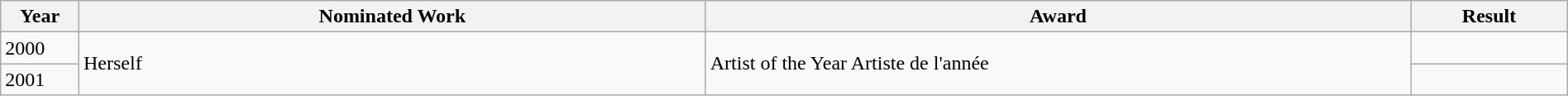<table class="wikitable" width=100%>
<tr>
<th width=5%>Year</th>
<th width=40%>Nominated Work</th>
<th width=45%>Award</th>
<th width=10%>Result</th>
</tr>
<tr>
<td>2000</td>
<td rowspan="2">Herself</td>
<td rowspan="2">Artist of the Year Artiste de l'année</td>
<td></td>
</tr>
<tr>
<td>2001</td>
<td></td>
</tr>
</table>
